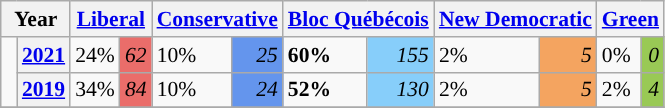<table class="wikitable" style="width:400; font-size:90%; margin-left:1em;">
<tr>
<th colspan="2" scope="col">Year</th>
<th colspan="2" scope="col"><a href='#'>Liberal</a></th>
<th colspan="2" scope="col"><a href='#'>Conservative</a></th>
<th colspan="2" scope="col"><a href='#'>Bloc Québécois</a></th>
<th colspan="2" scope="col"><a href='#'>New Democratic</a></th>
<th colspan="2" scope="col"><a href='#'>Green</a></th>
</tr>
<tr>
<td rowspan="2" style="width: 0.25em; background-color: "></td>
<th><a href='#'>2021</a></th>
<td>24%</td>
<td style="text-align:right; background:#EA6D6A;"><em>62</em></td>
<td>10%</td>
<td style="text-align:right; background:#6495ED;"><em>25</em></td>
<td><strong>60%</strong></td>
<td style="text-align:right; background:#87CEFA;"><em>155</em></td>
<td>2%</td>
<td style="text-align:right; background:#F4A460;"><em>5</em></td>
<td>0%</td>
<td style="text-align:right; background:#99C955;"><em>0</em></td>
</tr>
<tr>
<th><a href='#'>2019</a></th>
<td>34%</td>
<td style="text-align:right; background:#EA6D6A;"><em>84</em></td>
<td>10%</td>
<td style="text-align:right; background:#6495ED;"><em>24</em></td>
<td><strong>52%</strong></td>
<td style="text-align:right; background:#87CEFA;"><em>130</em></td>
<td>2%</td>
<td style="text-align:right; background:#F4A460;"><em>5</em></td>
<td>2%</td>
<td style="text-align:right; background:#99C955;"><em>4</em></td>
</tr>
<tr>
</tr>
</table>
